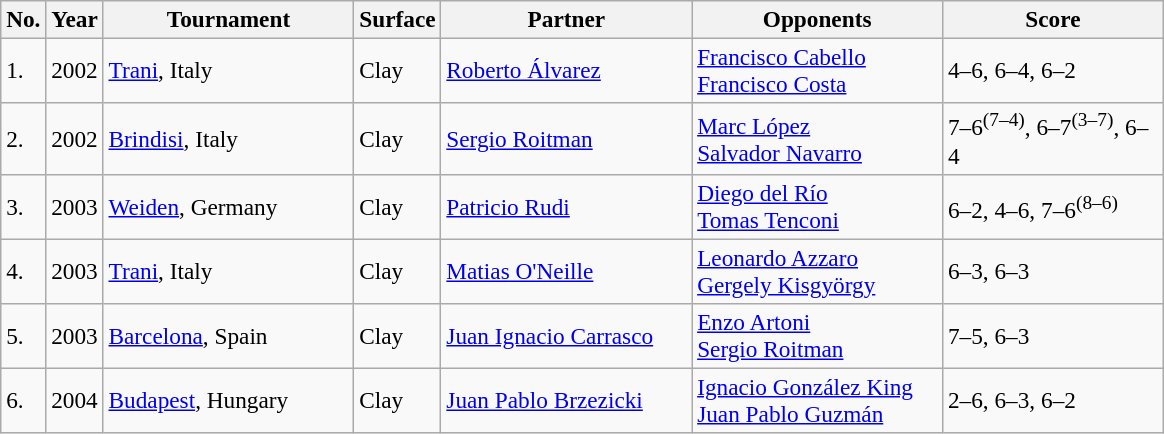<table class="sortable wikitable" style=font-size:97%>
<tr>
<th>No.</th>
<th>Year</th>
<th style="width:160px">Tournament</th>
<th style="width:50px">Surface</th>
<th style="width:160px">Partner</th>
<th style="width:160px">Opponents</th>
<th style="width:140px" class="unsortable">Score</th>
</tr>
<tr>
<td>1.</td>
<td>2002</td>
<td><a href='#'>Trani</a>, Italy</td>
<td>Clay</td>
<td> <a href='#'>Roberto Álvarez</a></td>
<td> <a href='#'>Francisco Cabello</a><br> <a href='#'>Francisco Costa</a></td>
<td>4–6, 6–4, 6–2</td>
</tr>
<tr>
<td>2.</td>
<td>2002</td>
<td><a href='#'>Brindisi</a>, Italy</td>
<td>Clay</td>
<td> <a href='#'>Sergio Roitman</a></td>
<td> <a href='#'>Marc López</a><br> <a href='#'>Salvador Navarro</a></td>
<td>7–6<sup>(7–4)</sup>, 6–7<sup>(3–7)</sup>, 6–4</td>
</tr>
<tr>
<td>3.</td>
<td>2003</td>
<td><a href='#'>Weiden</a>, Germany</td>
<td>Clay</td>
<td> <a href='#'>Patricio Rudi</a></td>
<td> <a href='#'>Diego del Río</a><br> <a href='#'>Tomas Tenconi</a></td>
<td>6–2, 4–6, 7–6<sup>(8–6)</sup></td>
</tr>
<tr>
<td>4.</td>
<td>2003</td>
<td><a href='#'>Trani</a>, Italy</td>
<td>Clay</td>
<td> <a href='#'>Matias O'Neille</a></td>
<td> <a href='#'>Leonardo Azzaro</a><br> <a href='#'>Gergely Kisgyörgy</a></td>
<td>6–3, 6–3</td>
</tr>
<tr>
<td>5.</td>
<td>2003</td>
<td><a href='#'>Barcelona</a>, Spain</td>
<td>Clay</td>
<td> <a href='#'>Juan Ignacio Carrasco</a></td>
<td> <a href='#'>Enzo Artoni</a><br> <a href='#'>Sergio Roitman</a></td>
<td>7–5, 6–3</td>
</tr>
<tr>
<td>6.</td>
<td>2004</td>
<td><a href='#'>Budapest</a>, Hungary</td>
<td>Clay</td>
<td> <a href='#'>Juan Pablo Brzezicki</a></td>
<td> <a href='#'>Ignacio González King</a><br> <a href='#'>Juan Pablo Guzmán</a></td>
<td>2–6, 6–3, 6–2</td>
</tr>
</table>
